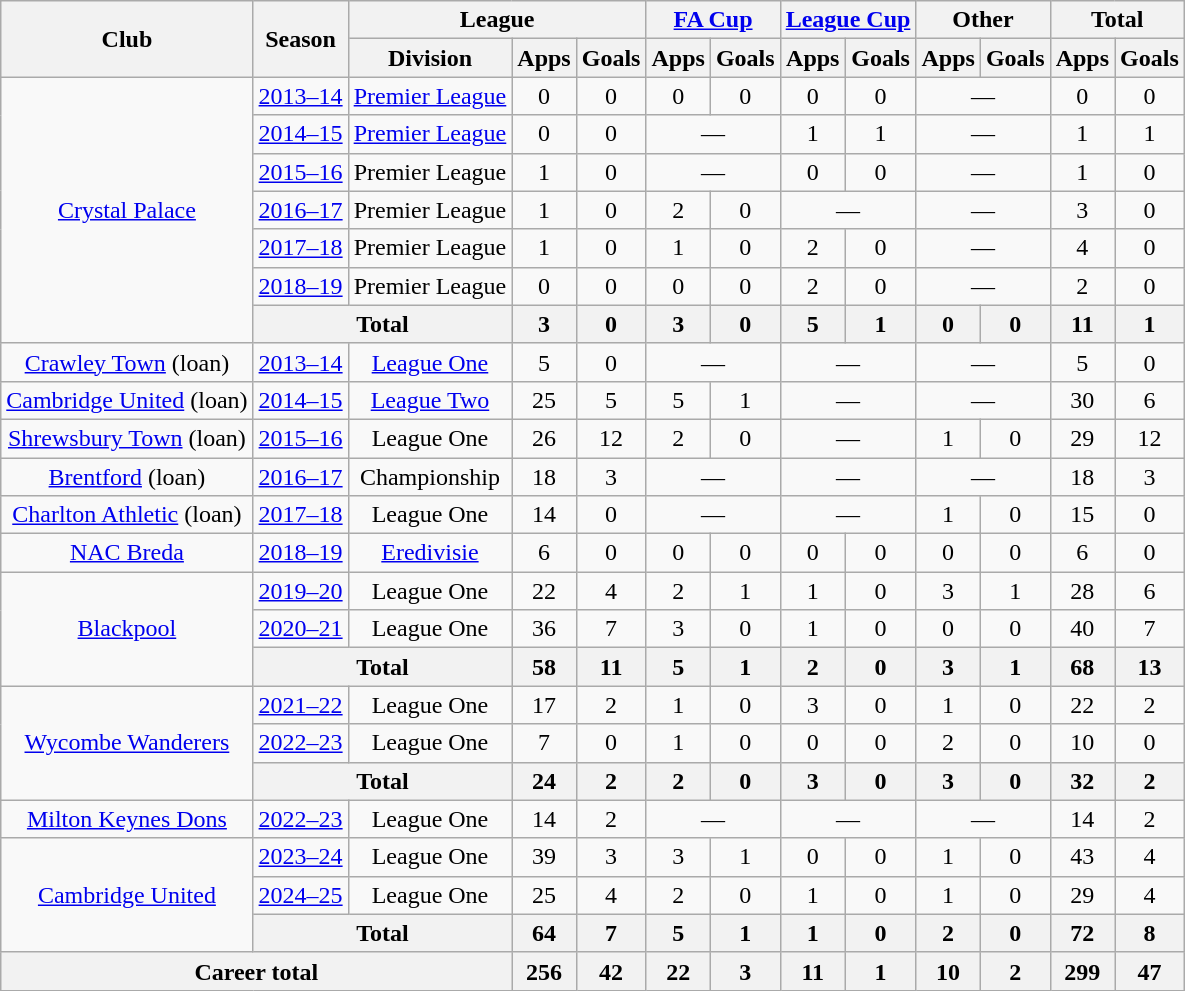<table class="wikitable" style="text-align: center;">
<tr>
<th rowspan="2">Club</th>
<th rowspan="2">Season</th>
<th colspan="3">League</th>
<th colspan="2"><a href='#'>FA Cup</a></th>
<th colspan="2"><a href='#'>League Cup</a></th>
<th colspan="2">Other</th>
<th colspan="2">Total</th>
</tr>
<tr>
<th>Division</th>
<th>Apps</th>
<th>Goals</th>
<th>Apps</th>
<th>Goals</th>
<th>Apps</th>
<th>Goals</th>
<th>Apps</th>
<th>Goals</th>
<th>Apps</th>
<th>Goals</th>
</tr>
<tr>
<td rowspan="7"><a href='#'>Crystal Palace</a></td>
<td><a href='#'>2013–14</a></td>
<td><a href='#'>Premier League</a></td>
<td>0</td>
<td>0</td>
<td>0</td>
<td>0</td>
<td>0</td>
<td>0</td>
<td colspan="2">—</td>
<td>0</td>
<td>0</td>
</tr>
<tr>
<td><a href='#'>2014–15</a></td>
<td><a href='#'>Premier League</a></td>
<td>0</td>
<td>0</td>
<td colspan="2">—</td>
<td>1</td>
<td>1</td>
<td colspan="2">—</td>
<td>1</td>
<td>1</td>
</tr>
<tr>
<td><a href='#'>2015–16</a></td>
<td>Premier League</td>
<td>1</td>
<td>0</td>
<td colspan="2">—</td>
<td>0</td>
<td>0</td>
<td colspan="2">—</td>
<td>1</td>
<td>0</td>
</tr>
<tr>
<td><a href='#'>2016–17</a></td>
<td>Premier League</td>
<td>1</td>
<td>0</td>
<td>2</td>
<td>0</td>
<td colspan="2">—</td>
<td colspan="2">—</td>
<td>3</td>
<td>0</td>
</tr>
<tr>
<td><a href='#'>2017–18</a></td>
<td>Premier League</td>
<td>1</td>
<td>0</td>
<td>1</td>
<td>0</td>
<td>2</td>
<td>0</td>
<td colspan="2">—</td>
<td>4</td>
<td>0</td>
</tr>
<tr>
<td><a href='#'>2018–19</a></td>
<td>Premier League</td>
<td>0</td>
<td>0</td>
<td>0</td>
<td>0</td>
<td>2</td>
<td>0</td>
<td colspan="2">—</td>
<td>2</td>
<td>0</td>
</tr>
<tr>
<th colspan="2">Total</th>
<th>3</th>
<th>0</th>
<th>3</th>
<th>0</th>
<th>5</th>
<th>1</th>
<th>0</th>
<th>0</th>
<th>11</th>
<th>1</th>
</tr>
<tr>
<td><a href='#'>Crawley Town</a> (loan)</td>
<td><a href='#'>2013–14</a></td>
<td><a href='#'>League One</a></td>
<td>5</td>
<td>0</td>
<td colspan="2">—</td>
<td colspan="2">—</td>
<td colspan="2">—</td>
<td>5</td>
<td>0</td>
</tr>
<tr>
<td><a href='#'>Cambridge United</a> (loan)</td>
<td><a href='#'>2014–15</a></td>
<td><a href='#'>League Two</a></td>
<td>25</td>
<td>5</td>
<td>5</td>
<td>1</td>
<td colspan="2">—</td>
<td colspan="2">—</td>
<td>30</td>
<td>6</td>
</tr>
<tr>
<td><a href='#'>Shrewsbury Town</a> (loan)</td>
<td><a href='#'>2015–16</a></td>
<td>League One</td>
<td>26</td>
<td>12</td>
<td>2</td>
<td>0</td>
<td colspan="2">—</td>
<td>1</td>
<td>0</td>
<td>29</td>
<td>12</td>
</tr>
<tr>
<td><a href='#'>Brentford</a> (loan)</td>
<td><a href='#'>2016–17</a></td>
<td>Championship</td>
<td>18</td>
<td>3</td>
<td colspan="2">—</td>
<td colspan="2">—</td>
<td colspan="2">—</td>
<td>18</td>
<td>3</td>
</tr>
<tr>
<td><a href='#'>Charlton Athletic</a> (loan)</td>
<td><a href='#'>2017–18</a></td>
<td>League One</td>
<td>14</td>
<td>0</td>
<td colspan="2">—</td>
<td colspan="2">—</td>
<td>1</td>
<td>0</td>
<td>15</td>
<td>0</td>
</tr>
<tr>
<td><a href='#'>NAC Breda</a></td>
<td><a href='#'>2018–19</a></td>
<td><a href='#'>Eredivisie</a></td>
<td>6</td>
<td>0</td>
<td>0</td>
<td>0</td>
<td>0</td>
<td>0</td>
<td>0</td>
<td>0</td>
<td>6</td>
<td>0</td>
</tr>
<tr>
<td rowspan="3"><a href='#'>Blackpool</a></td>
<td><a href='#'>2019–20</a></td>
<td>League One</td>
<td>22</td>
<td>4</td>
<td>2</td>
<td>1</td>
<td>1</td>
<td>0</td>
<td>3</td>
<td>1</td>
<td>28</td>
<td>6</td>
</tr>
<tr>
<td><a href='#'>2020–21</a></td>
<td>League One</td>
<td>36</td>
<td>7</td>
<td>3</td>
<td>0</td>
<td>1</td>
<td>0</td>
<td>0</td>
<td>0</td>
<td>40</td>
<td>7</td>
</tr>
<tr>
<th colspan="2">Total</th>
<th>58</th>
<th>11</th>
<th>5</th>
<th>1</th>
<th>2</th>
<th>0</th>
<th>3</th>
<th>1</th>
<th>68</th>
<th>13</th>
</tr>
<tr>
<td rowspan="3"><a href='#'>Wycombe Wanderers</a></td>
<td><a href='#'>2021–22</a></td>
<td>League One</td>
<td>17</td>
<td>2</td>
<td>1</td>
<td>0</td>
<td>3</td>
<td>0</td>
<td>1</td>
<td>0</td>
<td>22</td>
<td>2</td>
</tr>
<tr>
<td><a href='#'>2022–23</a></td>
<td>League One</td>
<td>7</td>
<td>0</td>
<td>1</td>
<td>0</td>
<td>0</td>
<td>0</td>
<td>2</td>
<td>0</td>
<td>10</td>
<td>0</td>
</tr>
<tr>
<th colspan="2">Total</th>
<th>24</th>
<th>2</th>
<th>2</th>
<th>0</th>
<th>3</th>
<th>0</th>
<th>3</th>
<th>0</th>
<th>32</th>
<th>2</th>
</tr>
<tr>
<td><a href='#'>Milton Keynes Dons</a></td>
<td><a href='#'>2022–23</a></td>
<td>League One</td>
<td>14</td>
<td>2</td>
<td colspan="2">—</td>
<td colspan="2">—</td>
<td colspan="2">—</td>
<td>14</td>
<td>2</td>
</tr>
<tr>
<td rowspan=3><a href='#'>Cambridge United</a></td>
<td><a href='#'>2023–24</a></td>
<td>League One</td>
<td>39</td>
<td>3</td>
<td>3</td>
<td>1</td>
<td>0</td>
<td>0</td>
<td>1</td>
<td>0</td>
<td>43</td>
<td>4</td>
</tr>
<tr>
<td><a href='#'>2024–25</a></td>
<td>League One</td>
<td>25</td>
<td>4</td>
<td>2</td>
<td>0</td>
<td>1</td>
<td>0</td>
<td>1</td>
<td>0</td>
<td>29</td>
<td>4</td>
</tr>
<tr>
<th colspan="2">Total</th>
<th>64</th>
<th>7</th>
<th>5</th>
<th>1</th>
<th>1</th>
<th>0</th>
<th>2</th>
<th>0</th>
<th>72</th>
<th>8</th>
</tr>
<tr>
<th colspan=3>Career total</th>
<th>256</th>
<th>42</th>
<th>22</th>
<th>3</th>
<th>11</th>
<th>1</th>
<th>10</th>
<th>2</th>
<th>299</th>
<th>47</th>
</tr>
</table>
